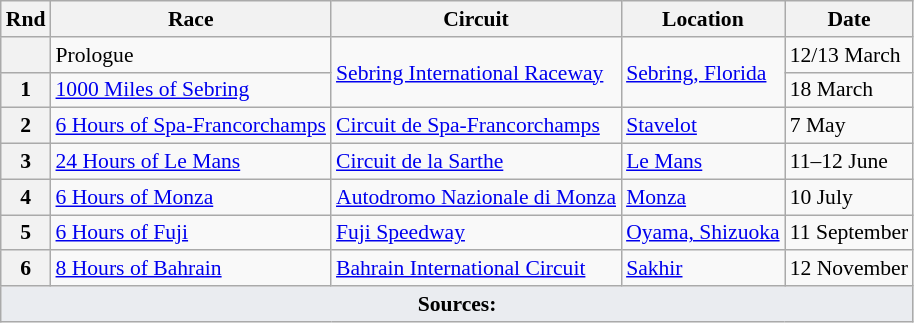<table class="wikitable" style="font-size: 90%;">
<tr>
<th>Rnd</th>
<th>Race</th>
<th>Circuit</th>
<th>Location</th>
<th>Date</th>
</tr>
<tr>
<th></th>
<td>Prologue</td>
<td rowspan="2"><a href='#'>Sebring International Raceway</a></td>
<td rowspan="2"> <a href='#'>Sebring, Florida</a></td>
<td>12/13 March</td>
</tr>
<tr>
<th>1</th>
<td><a href='#'>1000 Miles of Sebring</a></td>
<td>18 March</td>
</tr>
<tr>
<th>2</th>
<td><a href='#'>6 Hours of Spa-Francorchamps</a></td>
<td><a href='#'>Circuit de Spa-Francorchamps</a></td>
<td> <a href='#'>Stavelot</a></td>
<td>7 May</td>
</tr>
<tr>
<th>3</th>
<td><a href='#'>24 Hours of Le Mans</a></td>
<td><a href='#'>Circuit de la Sarthe</a></td>
<td> <a href='#'>Le Mans</a></td>
<td>11–12 June</td>
</tr>
<tr>
<th>4</th>
<td><a href='#'>6 Hours of Monza</a></td>
<td><a href='#'>Autodromo Nazionale di Monza</a></td>
<td> <a href='#'>Monza</a></td>
<td>10 July</td>
</tr>
<tr>
<th>5</th>
<td><a href='#'>6 Hours of Fuji</a></td>
<td><a href='#'>Fuji Speedway</a></td>
<td> <a href='#'>Oyama, Shizuoka</a></td>
<td>11 September</td>
</tr>
<tr>
<th>6</th>
<td><a href='#'>8 Hours of Bahrain</a></td>
<td><a href='#'>Bahrain International Circuit</a></td>
<td> <a href='#'>Sakhir</a></td>
<td>12 November</td>
</tr>
<tr class="sortbottom">
<td colspan="5" style="background-color:#EAECF0;text-align:center"><strong>Sources:</strong></td>
</tr>
</table>
